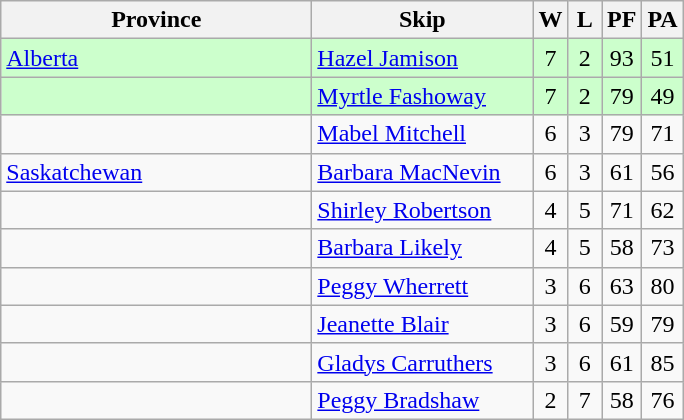<table class="wikitable" style="text-align: center;">
<tr>
<th bgcolor="#efefef" width="200">Province</th>
<th bgcolor="#efefef" width="140">Skip</th>
<th bgcolor="#efefef" width="15">W</th>
<th bgcolor="#efefef" width="15">L</th>
<th bgcolor="#efefef" width="15">PF</th>
<th bgcolor="#efefef" width="15">PA</th>
</tr>
<tr bgcolor=#ccffcc>
<td style="text-align: left;"><a href='#'>Alberta</a></td>
<td style="text-align: left;"><a href='#'>Hazel Jamison</a></td>
<td>7</td>
<td>2</td>
<td>93</td>
<td>51</td>
</tr>
<tr bgcolor=#ccffcc>
<td style="text-align: left;"></td>
<td style="text-align: left;"><a href='#'>Myrtle Fashoway</a></td>
<td>7</td>
<td>2</td>
<td>79</td>
<td>49</td>
</tr>
<tr>
<td style="text-align: left;"></td>
<td style="text-align: left;"><a href='#'>Mabel Mitchell</a></td>
<td>6</td>
<td>3</td>
<td>79</td>
<td>71</td>
</tr>
<tr>
<td style="text-align: left;"><a href='#'>Saskatchewan</a></td>
<td style="text-align: left;"><a href='#'>Barbara MacNevin</a></td>
<td>6</td>
<td>3</td>
<td>61</td>
<td>56</td>
</tr>
<tr>
<td style="text-align: left;"></td>
<td style="text-align: left;"><a href='#'>Shirley Robertson</a></td>
<td>4</td>
<td>5</td>
<td>71</td>
<td>62</td>
</tr>
<tr>
<td style="text-align: left;"></td>
<td style="text-align: left;"><a href='#'>Barbara Likely</a></td>
<td>4</td>
<td>5</td>
<td>58</td>
<td>73</td>
</tr>
<tr>
<td style="text-align: left;"></td>
<td style="text-align: left;"><a href='#'>Peggy Wherrett</a></td>
<td>3</td>
<td>6</td>
<td>63</td>
<td>80</td>
</tr>
<tr>
<td style="text-align: left;"></td>
<td style="text-align: left;"><a href='#'>Jeanette Blair</a></td>
<td>3</td>
<td>6</td>
<td>59</td>
<td>79</td>
</tr>
<tr>
<td style="text-align: left;"></td>
<td style="text-align: left;"><a href='#'>Gladys Carruthers</a></td>
<td>3</td>
<td>6</td>
<td>61</td>
<td>85</td>
</tr>
<tr>
<td style="text-align: left;"></td>
<td style="text-align: left;"><a href='#'>Peggy Bradshaw</a></td>
<td>2</td>
<td>7</td>
<td>58</td>
<td>76</td>
</tr>
</table>
